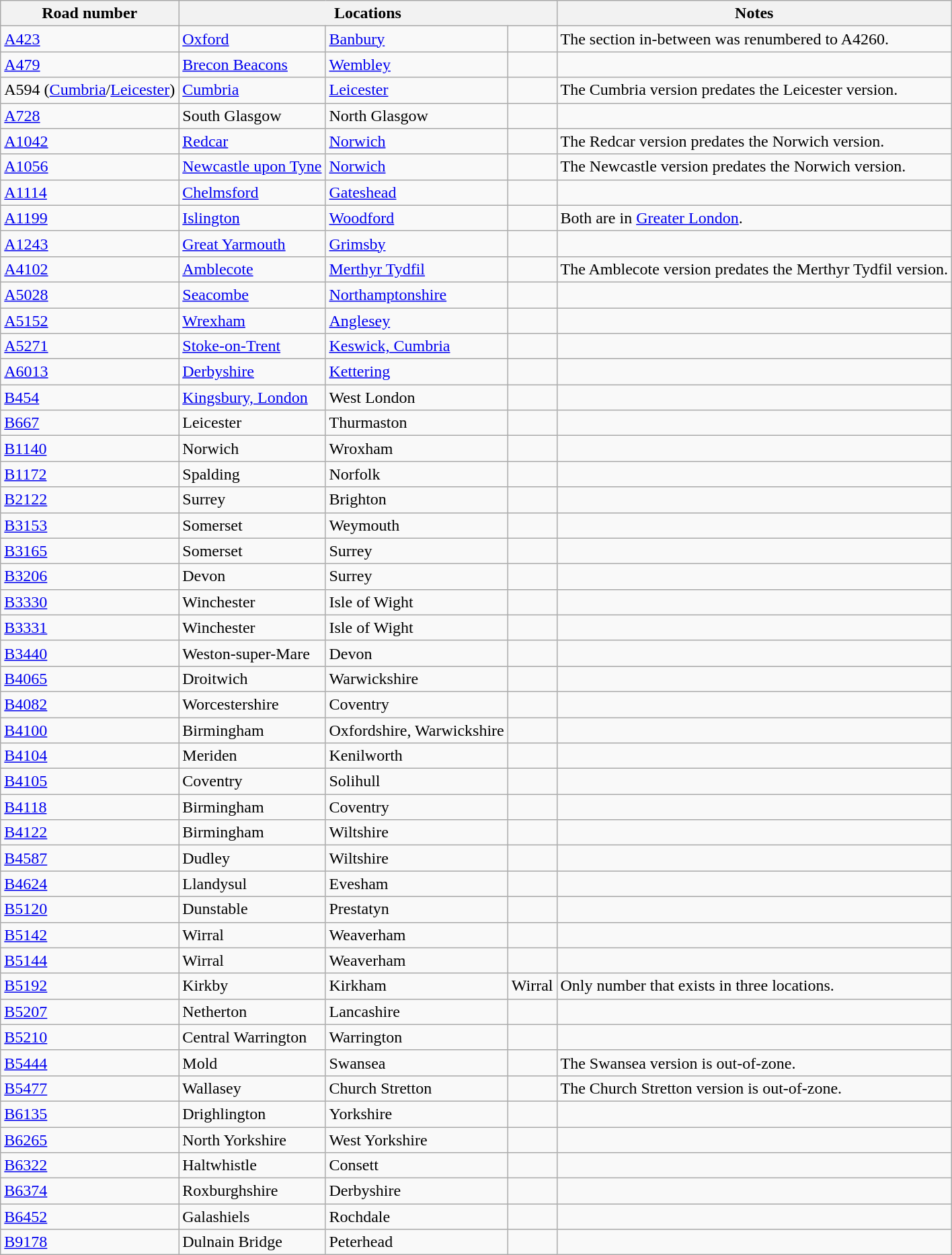<table class="wikitable">
<tr>
<th>Road number</th>
<th colspan="3">Locations</th>
<th>Notes</th>
</tr>
<tr>
<td><a href='#'>A423</a></td>
<td><a href='#'>Oxford</a></td>
<td><a href='#'>Banbury</a></td>
<td></td>
<td>The section in-between was renumbered to A4260.</td>
</tr>
<tr>
<td><a href='#'>A479</a></td>
<td><a href='#'>Brecon Beacons</a></td>
<td><a href='#'>Wembley</a></td>
<td></td>
<td></td>
</tr>
<tr>
<td>A594 (<a href='#'>Cumbria</a>/<a href='#'>Leicester</a>)</td>
<td><a href='#'>Cumbria</a></td>
<td><a href='#'>Leicester</a></td>
<td></td>
<td>The Cumbria version predates the Leicester version.</td>
</tr>
<tr>
<td><a href='#'>A728</a></td>
<td>South Glasgow</td>
<td>North Glasgow</td>
<td></td>
<td></td>
</tr>
<tr>
<td><a href='#'>A1042</a></td>
<td><a href='#'>Redcar</a></td>
<td><a href='#'>Norwich</a></td>
<td></td>
<td>The Redcar version predates the Norwich version.</td>
</tr>
<tr>
<td><a href='#'>A1056</a></td>
<td><a href='#'>Newcastle upon Tyne</a></td>
<td><a href='#'>Norwich</a></td>
<td></td>
<td>The Newcastle version predates the Norwich version.</td>
</tr>
<tr>
<td><a href='#'>A1114</a></td>
<td><a href='#'>Chelmsford</a></td>
<td><a href='#'>Gateshead</a></td>
<td></td>
<td></td>
</tr>
<tr>
<td><a href='#'>A1199</a></td>
<td><a href='#'>Islington</a></td>
<td><a href='#'>Woodford</a></td>
<td></td>
<td>Both are in <a href='#'>Greater London</a>.</td>
</tr>
<tr>
<td><a href='#'>A1243</a></td>
<td><a href='#'>Great Yarmouth</a></td>
<td><a href='#'>Grimsby</a></td>
<td></td>
<td></td>
</tr>
<tr>
<td><a href='#'>A4102</a></td>
<td><a href='#'>Amblecote</a></td>
<td><a href='#'>Merthyr Tydfil</a></td>
<td></td>
<td>The Amblecote version predates the Merthyr Tydfil version.</td>
</tr>
<tr>
<td><a href='#'>A5028</a></td>
<td><a href='#'>Seacombe</a></td>
<td><a href='#'>Northamptonshire</a></td>
<td></td>
<td></td>
</tr>
<tr>
<td><a href='#'>A5152</a></td>
<td><a href='#'>Wrexham</a></td>
<td><a href='#'>Anglesey</a></td>
<td></td>
<td></td>
</tr>
<tr>
<td><a href='#'>A5271</a></td>
<td><a href='#'>Stoke-on-Trent</a></td>
<td><a href='#'>Keswick, Cumbria</a></td>
<td></td>
<td></td>
</tr>
<tr>
<td><a href='#'>A6013</a></td>
<td><a href='#'>Derbyshire</a></td>
<td><a href='#'>Kettering</a></td>
<td></td>
<td></td>
</tr>
<tr>
<td><a href='#'>B454</a></td>
<td><a href='#'>Kingsbury, London</a></td>
<td>West London</td>
<td></td>
<td></td>
</tr>
<tr>
<td><a href='#'>B667</a></td>
<td>Leicester</td>
<td>Thurmaston</td>
<td></td>
<td></td>
</tr>
<tr>
<td><a href='#'>B1140</a></td>
<td>Norwich</td>
<td>Wroxham</td>
<td></td>
<td></td>
</tr>
<tr>
<td><a href='#'>B1172</a></td>
<td>Spalding</td>
<td>Norfolk</td>
<td></td>
<td></td>
</tr>
<tr>
<td><a href='#'>B2122</a></td>
<td>Surrey</td>
<td>Brighton</td>
<td></td>
<td></td>
</tr>
<tr>
<td><a href='#'>B3153</a></td>
<td>Somerset</td>
<td>Weymouth</td>
<td></td>
<td></td>
</tr>
<tr>
<td><a href='#'>B3165</a></td>
<td>Somerset</td>
<td>Surrey</td>
<td></td>
<td></td>
</tr>
<tr>
<td><a href='#'>B3206</a></td>
<td>Devon</td>
<td>Surrey</td>
<td></td>
<td></td>
</tr>
<tr>
<td><a href='#'>B3330</a></td>
<td>Winchester</td>
<td>Isle of Wight</td>
<td></td>
<td></td>
</tr>
<tr>
<td><a href='#'>B3331</a></td>
<td>Winchester</td>
<td>Isle of Wight</td>
<td></td>
<td></td>
</tr>
<tr>
<td><a href='#'>B3440</a></td>
<td>Weston-super-Mare</td>
<td>Devon</td>
<td></td>
<td></td>
</tr>
<tr>
<td><a href='#'>B4065</a></td>
<td>Droitwich</td>
<td>Warwickshire</td>
<td></td>
<td></td>
</tr>
<tr>
<td><a href='#'>B4082</a></td>
<td>Worcestershire</td>
<td>Coventry</td>
<td></td>
<td></td>
</tr>
<tr>
<td><a href='#'>B4100</a></td>
<td>Birmingham</td>
<td>Oxfordshire, Warwickshire</td>
<td></td>
<td></td>
</tr>
<tr>
<td><a href='#'>B4104</a></td>
<td>Meriden</td>
<td>Kenilworth</td>
<td></td>
<td></td>
</tr>
<tr>
<td><a href='#'>B4105</a></td>
<td>Coventry</td>
<td>Solihull</td>
<td></td>
<td></td>
</tr>
<tr>
<td><a href='#'>B4118</a></td>
<td>Birmingham</td>
<td>Coventry</td>
<td></td>
<td></td>
</tr>
<tr>
<td><a href='#'>B4122</a></td>
<td>Birmingham</td>
<td>Wiltshire</td>
<td></td>
<td></td>
</tr>
<tr>
<td><a href='#'>B4587</a></td>
<td>Dudley</td>
<td>Wiltshire</td>
<td></td>
<td></td>
</tr>
<tr>
<td><a href='#'>B4624</a></td>
<td>Llandysul</td>
<td>Evesham</td>
<td></td>
<td></td>
</tr>
<tr>
<td><a href='#'>B5120</a></td>
<td>Dunstable</td>
<td>Prestatyn</td>
<td></td>
<td></td>
</tr>
<tr>
<td><a href='#'>B5142</a></td>
<td>Wirral</td>
<td>Weaverham</td>
<td></td>
<td></td>
</tr>
<tr>
<td><a href='#'>B5144</a></td>
<td>Wirral</td>
<td>Weaverham</td>
<td></td>
<td></td>
</tr>
<tr>
<td><a href='#'>B5192</a></td>
<td>Kirkby</td>
<td>Kirkham</td>
<td>Wirral</td>
<td>Only number that exists in three locations.</td>
</tr>
<tr>
<td><a href='#'>B5207</a></td>
<td>Netherton</td>
<td>Lancashire</td>
<td></td>
<td></td>
</tr>
<tr>
<td><a href='#'>B5210</a></td>
<td>Central Warrington</td>
<td>Warrington</td>
<td></td>
<td></td>
</tr>
<tr>
<td><a href='#'>B5444</a></td>
<td>Mold</td>
<td>Swansea</td>
<td></td>
<td>The Swansea version is out-of-zone.</td>
</tr>
<tr>
<td><a href='#'>B5477</a></td>
<td>Wallasey</td>
<td>Church Stretton</td>
<td></td>
<td>The Church Stretton version is out-of-zone.</td>
</tr>
<tr>
<td><a href='#'>B6135</a></td>
<td>Drighlington</td>
<td>Yorkshire</td>
<td></td>
<td></td>
</tr>
<tr>
<td><a href='#'>B6265</a></td>
<td>North Yorkshire</td>
<td>West Yorkshire</td>
<td></td>
<td></td>
</tr>
<tr>
<td><a href='#'>B6322</a></td>
<td>Haltwhistle</td>
<td>Consett</td>
<td></td>
<td></td>
</tr>
<tr>
<td><a href='#'>B6374</a></td>
<td>Roxburghshire</td>
<td>Derbyshire</td>
<td></td>
<td></td>
</tr>
<tr>
<td><a href='#'>B6452</a></td>
<td>Galashiels</td>
<td>Rochdale</td>
<td></td>
<td></td>
</tr>
<tr>
<td><a href='#'>B9178</a></td>
<td>Dulnain Bridge</td>
<td>Peterhead</td>
<td></td>
<td></td>
</tr>
</table>
